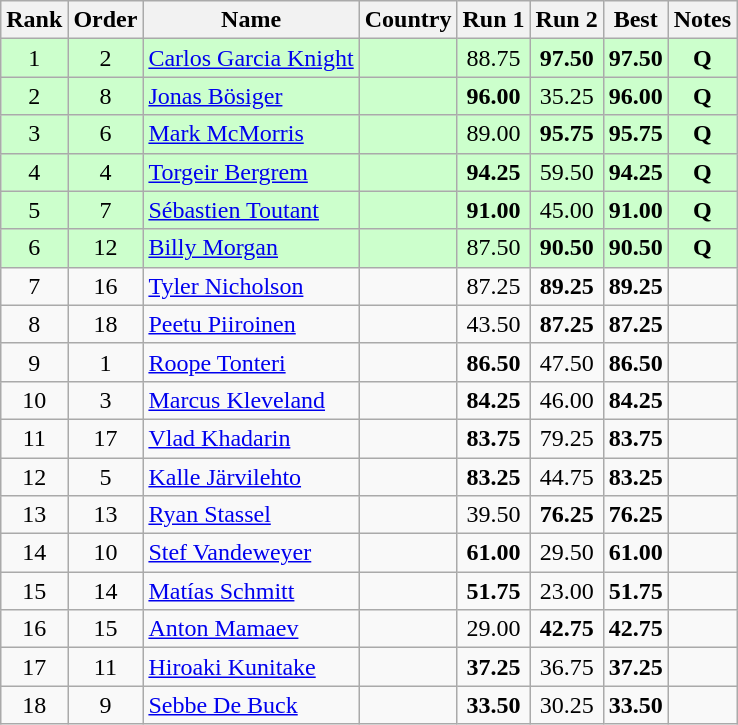<table class="wikitable sortable" style="text-align:center">
<tr>
<th>Rank</th>
<th>Order</th>
<th>Name</th>
<th>Country</th>
<th>Run 1</th>
<th>Run 2</th>
<th>Best</th>
<th>Notes</th>
</tr>
<tr bgcolor=#ccffcc>
<td>1</td>
<td>2</td>
<td align=left><a href='#'>Carlos Garcia Knight</a></td>
<td align=left></td>
<td>88.75</td>
<td><strong>97.50</strong></td>
<td><strong>97.50</strong></td>
<td><strong>Q</strong></td>
</tr>
<tr bgcolor=#ccffcc>
<td>2</td>
<td>8</td>
<td align=left><a href='#'>Jonas Bösiger</a></td>
<td align=left></td>
<td><strong>96.00</strong></td>
<td>35.25</td>
<td><strong>96.00</strong></td>
<td><strong>Q</strong></td>
</tr>
<tr bgcolor=#ccffcc>
<td>3</td>
<td>6</td>
<td align=left><a href='#'>Mark McMorris</a></td>
<td align=left></td>
<td>89.00</td>
<td><strong>95.75</strong></td>
<td><strong>95.75</strong></td>
<td><strong>Q</strong></td>
</tr>
<tr bgcolor=#ccffcc>
<td>4</td>
<td>4</td>
<td align=left><a href='#'>Torgeir Bergrem</a></td>
<td align=left></td>
<td><strong>94.25</strong></td>
<td>59.50</td>
<td><strong>94.25</strong></td>
<td><strong>Q</strong></td>
</tr>
<tr bgcolor=#ccffcc>
<td>5</td>
<td>7</td>
<td align=left><a href='#'>Sébastien Toutant</a></td>
<td align=left></td>
<td><strong>91.00</strong></td>
<td>45.00</td>
<td><strong>91.00</strong></td>
<td><strong>Q</strong></td>
</tr>
<tr bgcolor=#ccffcc>
<td>6</td>
<td>12</td>
<td align=left><a href='#'>Billy Morgan</a></td>
<td align=left></td>
<td>87.50</td>
<td><strong>90.50</strong></td>
<td><strong>90.50</strong></td>
<td><strong>Q</strong></td>
</tr>
<tr>
<td>7</td>
<td>16</td>
<td align=left><a href='#'>Tyler Nicholson</a></td>
<td align=left></td>
<td>87.25</td>
<td><strong>89.25</strong></td>
<td><strong>89.25</strong></td>
<td></td>
</tr>
<tr>
<td>8</td>
<td>18</td>
<td align=left><a href='#'>Peetu Piiroinen</a></td>
<td align=left></td>
<td>43.50</td>
<td><strong>87.25</strong></td>
<td><strong>87.25</strong></td>
<td></td>
</tr>
<tr>
<td>9</td>
<td>1</td>
<td align=left><a href='#'>Roope Tonteri</a></td>
<td align=left></td>
<td><strong>86.50</strong></td>
<td>47.50</td>
<td><strong>86.50</strong></td>
<td></td>
</tr>
<tr>
<td>10</td>
<td>3</td>
<td align=left><a href='#'>Marcus Kleveland</a></td>
<td align=left></td>
<td><strong>84.25</strong></td>
<td>46.00</td>
<td><strong>84.25</strong></td>
<td></td>
</tr>
<tr>
<td>11</td>
<td>17</td>
<td align=left><a href='#'>Vlad Khadarin</a></td>
<td align=left></td>
<td><strong>83.75</strong></td>
<td>79.25</td>
<td><strong>83.75</strong></td>
<td></td>
</tr>
<tr>
<td>12</td>
<td>5</td>
<td align=left><a href='#'>Kalle Järvilehto</a></td>
<td align=left></td>
<td><strong>83.25</strong></td>
<td>44.75</td>
<td><strong>83.25</strong></td>
<td></td>
</tr>
<tr>
<td>13</td>
<td>13</td>
<td align=left><a href='#'>Ryan Stassel</a></td>
<td align=left></td>
<td>39.50</td>
<td><strong>76.25</strong></td>
<td><strong>76.25</strong></td>
<td></td>
</tr>
<tr>
<td>14</td>
<td>10</td>
<td align=left><a href='#'>Stef Vandeweyer</a></td>
<td align=left></td>
<td><strong>61.00</strong></td>
<td>29.50</td>
<td><strong>61.00</strong></td>
<td></td>
</tr>
<tr>
<td>15</td>
<td>14</td>
<td align=left><a href='#'>Matías Schmitt</a></td>
<td align=left></td>
<td><strong>51.75</strong></td>
<td>23.00</td>
<td><strong>51.75</strong></td>
<td></td>
</tr>
<tr>
<td>16</td>
<td>15</td>
<td align=left><a href='#'>Anton Mamaev</a></td>
<td align=left></td>
<td>29.00</td>
<td><strong>42.75</strong></td>
<td><strong>42.75</strong></td>
<td></td>
</tr>
<tr>
<td>17</td>
<td>11</td>
<td align=left><a href='#'>Hiroaki Kunitake</a></td>
<td align=left></td>
<td><strong>37.25</strong></td>
<td>36.75</td>
<td><strong>37.25</strong></td>
<td></td>
</tr>
<tr>
<td>18</td>
<td>9</td>
<td align=left><a href='#'>Sebbe De Buck</a></td>
<td align=left></td>
<td><strong>33.50</strong></td>
<td>30.25</td>
<td><strong>33.50</strong></td>
<td></td>
</tr>
</table>
